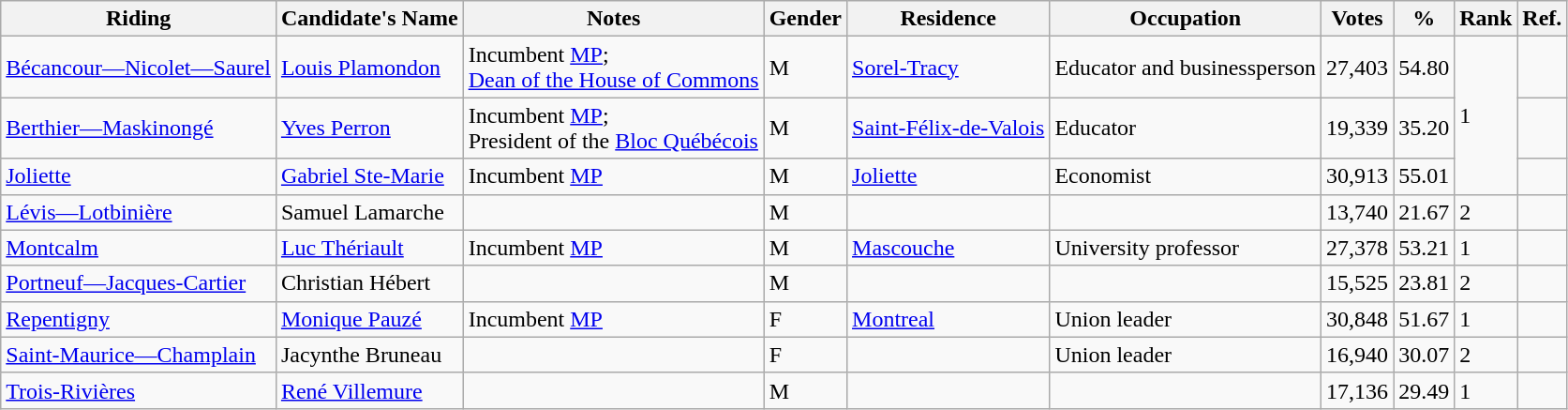<table class="wikitable sortable">
<tr>
<th>Riding</th>
<th>Candidate's Name</th>
<th>Notes</th>
<th>Gender</th>
<th>Residence</th>
<th>Occupation</th>
<th>Votes</th>
<th>%</th>
<th>Rank</th>
<th>Ref.</th>
</tr>
<tr>
<td><a href='#'>Bécancour—Nicolet—Saurel</a></td>
<td><a href='#'>Louis Plamondon</a></td>
<td>Incumbent <a href='#'>MP</a>;<br><a href='#'>Dean of the House of Commons</a></td>
<td>M</td>
<td><a href='#'>Sorel-Tracy</a></td>
<td>Educator and businessperson</td>
<td>27,403</td>
<td>54.80</td>
<td rowspan="3">1</td>
<td></td>
</tr>
<tr>
<td><a href='#'>Berthier—Maskinongé</a></td>
<td><a href='#'>Yves Perron</a></td>
<td>Incumbent <a href='#'>MP</a>;<br>President of the <a href='#'>Bloc Québécois</a></td>
<td>M</td>
<td><a href='#'>Saint-Félix-de-Valois</a></td>
<td>Educator</td>
<td>19,339</td>
<td>35.20</td>
<td></td>
</tr>
<tr>
<td><a href='#'>Joliette</a></td>
<td><a href='#'>Gabriel Ste-Marie</a></td>
<td>Incumbent <a href='#'>MP</a></td>
<td>M</td>
<td><a href='#'>Joliette</a></td>
<td>Economist</td>
<td>30,913</td>
<td>55.01</td>
<td></td>
</tr>
<tr>
<td><a href='#'>Lévis—Lotbinière</a></td>
<td>Samuel Lamarche</td>
<td></td>
<td>M</td>
<td></td>
<td></td>
<td>13,740</td>
<td>21.67</td>
<td>2</td>
<td></td>
</tr>
<tr>
<td><a href='#'>Montcalm</a></td>
<td><a href='#'>Luc Thériault</a></td>
<td>Incumbent <a href='#'>MP</a></td>
<td>M</td>
<td><a href='#'>Mascouche</a></td>
<td>University professor</td>
<td>27,378</td>
<td>53.21</td>
<td>1</td>
<td></td>
</tr>
<tr>
<td><a href='#'>Portneuf—Jacques-Cartier</a></td>
<td>Christian Hébert</td>
<td></td>
<td>M</td>
<td></td>
<td></td>
<td>15,525</td>
<td>23.81</td>
<td>2</td>
<td></td>
</tr>
<tr>
<td><a href='#'>Repentigny</a></td>
<td><a href='#'>Monique Pauzé</a></td>
<td>Incumbent <a href='#'>MP</a></td>
<td>F</td>
<td><a href='#'>Montreal</a></td>
<td>Union leader</td>
<td>30,848</td>
<td>51.67</td>
<td>1</td>
<td></td>
</tr>
<tr>
<td><a href='#'>Saint-Maurice—Champlain</a></td>
<td>Jacynthe Bruneau</td>
<td></td>
<td>F</td>
<td></td>
<td>Union leader</td>
<td>16,940</td>
<td>30.07</td>
<td>2</td>
<td></td>
</tr>
<tr>
<td><a href='#'>Trois-Rivières</a></td>
<td><a href='#'>René Villemure</a></td>
<td></td>
<td>M</td>
<td></td>
<td></td>
<td>17,136</td>
<td>29.49</td>
<td>1</td>
<td></td>
</tr>
</table>
